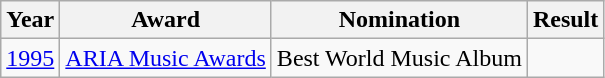<table class="wikitable">
<tr>
<th>Year</th>
<th>Award</th>
<th>Nomination</th>
<th>Result</th>
</tr>
<tr>
<td rowspan="4"><a href='#'>1995</a></td>
<td rowspan="1"><a href='#'>ARIA Music Awards</a></td>
<td>Best World Music Album</td>
<td></td>
</tr>
</table>
